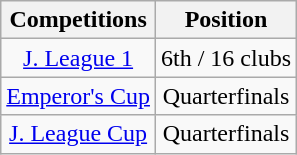<table class="wikitable" style="text-align:center;">
<tr>
<th>Competitions</th>
<th>Position</th>
</tr>
<tr>
<td><a href='#'>J. League 1</a></td>
<td>6th / 16 clubs</td>
</tr>
<tr>
<td><a href='#'>Emperor's Cup</a></td>
<td>Quarterfinals</td>
</tr>
<tr>
<td><a href='#'>J. League Cup</a></td>
<td>Quarterfinals</td>
</tr>
</table>
